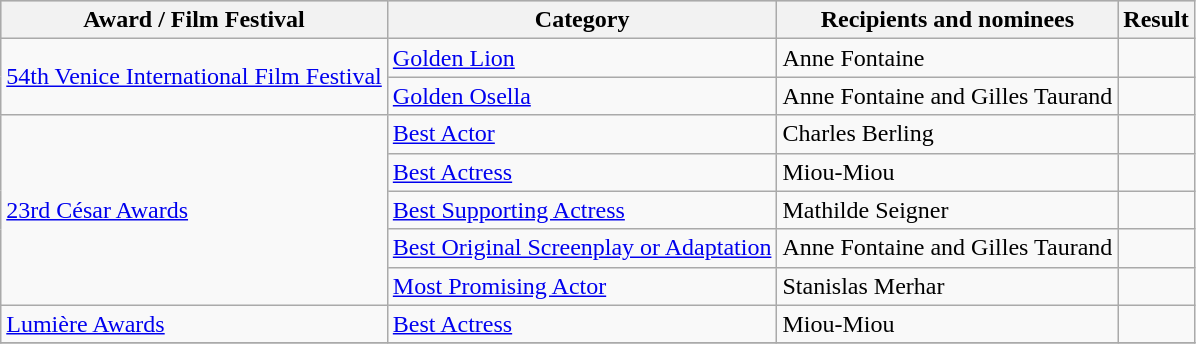<table class="wikitable plainrowheaders sortable">
<tr style="background:#ccc; text-align:center;">
<th scope="col">Award / Film Festival</th>
<th scope="col">Category</th>
<th scope="col">Recipients and nominees</th>
<th scope="col">Result</th>
</tr>
<tr>
<td rowspan=2><a href='#'>54th Venice International Film Festival</a></td>
<td><a href='#'>Golden Lion</a></td>
<td>Anne Fontaine</td>
<td></td>
</tr>
<tr>
<td><a href='#'>Golden Osella</a></td>
<td>Anne Fontaine and Gilles Taurand</td>
<td></td>
</tr>
<tr>
<td rowspan=5><a href='#'>23rd César Awards</a></td>
<td><a href='#'>Best Actor</a></td>
<td>Charles Berling</td>
<td></td>
</tr>
<tr>
<td><a href='#'>Best Actress</a></td>
<td>Miou-Miou</td>
<td></td>
</tr>
<tr>
<td><a href='#'>Best Supporting Actress</a></td>
<td>Mathilde Seigner</td>
<td></td>
</tr>
<tr>
<td><a href='#'>Best Original Screenplay or Adaptation</a></td>
<td>Anne Fontaine and Gilles Taurand</td>
<td></td>
</tr>
<tr>
<td><a href='#'>Most Promising Actor</a></td>
<td>Stanislas Merhar</td>
<td></td>
</tr>
<tr>
<td><a href='#'>Lumière Awards</a></td>
<td><a href='#'>Best Actress</a></td>
<td>Miou-Miou</td>
<td></td>
</tr>
<tr>
</tr>
</table>
